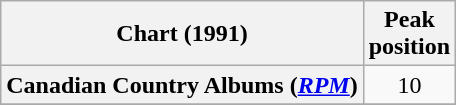<table class="wikitable sortable plainrowheaders" style="text-align:center">
<tr>
<th scope="col">Chart (1991)</th>
<th scope="col">Peak<br>position</th>
</tr>
<tr>
<th scope="row">Canadian Country Albums (<em><a href='#'>RPM</a></em>)</th>
<td>10</td>
</tr>
<tr>
</tr>
<tr>
</tr>
</table>
